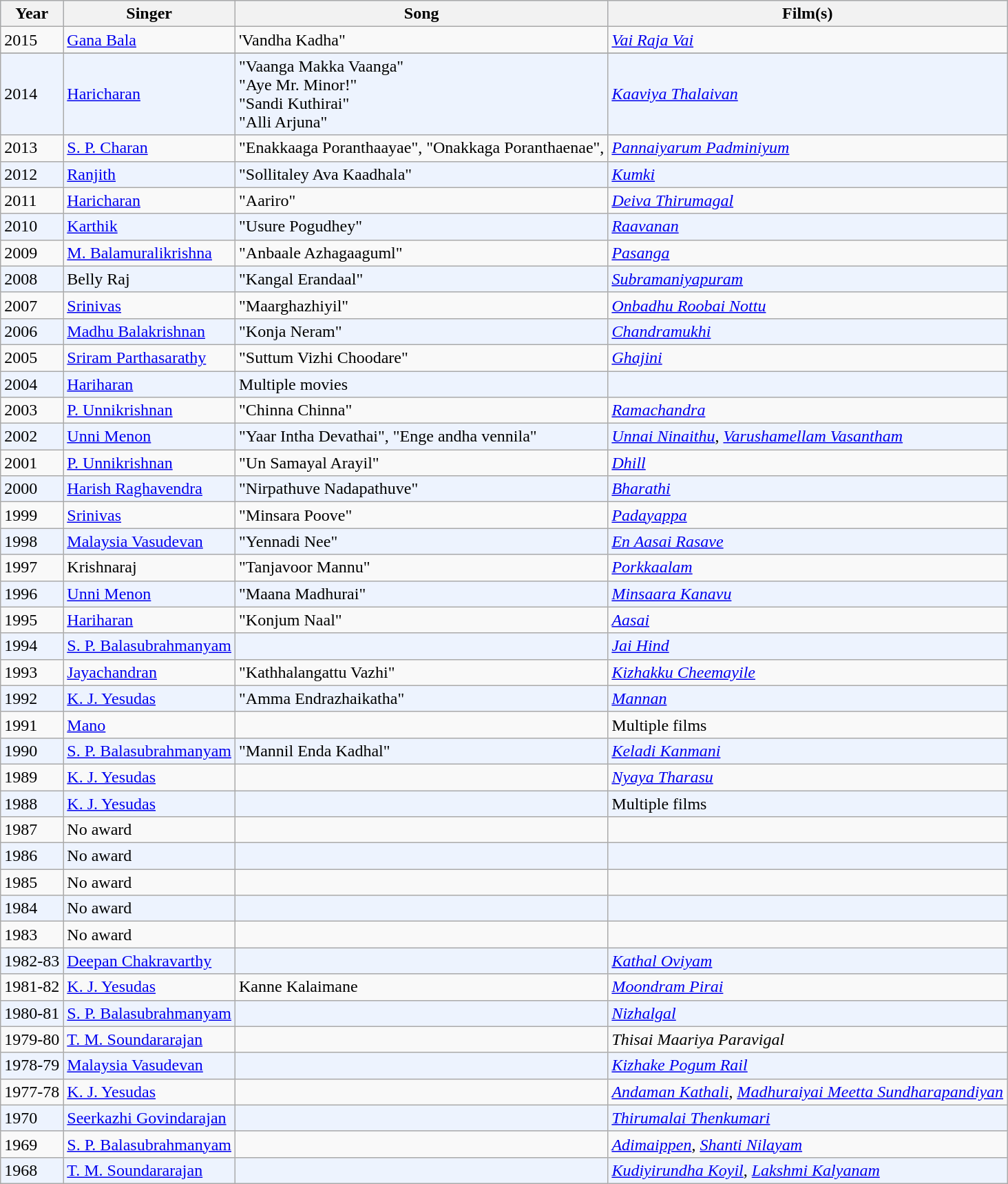<table class="wikitable sortable">
<tr style="background:#d1e4fd;">
<th>Year</th>
<th>Singer</th>
<th>Song</th>
<th>Film(s)</th>
</tr>
<tr>
<td>2015</td>
<td><a href='#'>Gana Bala</a></td>
<td>'Vandha Kadha"</td>
<td><em><a href='#'>Vai Raja Vai</a></em></td>
</tr>
<tr>
</tr>
<tr style="background:#edf3fe;">
<td>2014</td>
<td><a href='#'>Haricharan</a></td>
<td>"Vaanga Makka Vaanga"<br>"Aye Mr. Minor!"<br>"Sandi Kuthirai"<br>"Alli Arjuna"</td>
<td><em><a href='#'>Kaaviya Thalaivan</a></em></td>
</tr>
<tr>
<td>2013</td>
<td><a href='#'>S. P. Charan</a></td>
<td>"Enakkaaga Poranthaayae", "Onakkaga Poranthaenae",</td>
<td><em><a href='#'>Pannaiyarum Padminiyum</a></em></td>
</tr>
<tr style="background:#edf3fe;">
<td>2012</td>
<td><a href='#'>Ranjith</a></td>
<td>"Sollitaley Ava Kaadhala"</td>
<td><em><a href='#'>Kumki</a></em></td>
</tr>
<tr>
<td>2011</td>
<td><a href='#'>Haricharan</a></td>
<td>"Aariro"</td>
<td><em><a href='#'>Deiva Thirumagal</a></em></td>
</tr>
<tr style="background:#edf3fe;">
<td>2010</td>
<td><a href='#'>Karthik</a></td>
<td>"Usure Pogudhey"</td>
<td><em><a href='#'>Raavanan</a></em></td>
</tr>
<tr>
<td>2009</td>
<td><a href='#'>M. Balamuralikrishna</a></td>
<td>"Anbaale Azhagaaguml"</td>
<td><em><a href='#'>Pasanga</a></em></td>
</tr>
<tr style="background:#edf3fe;">
<td>2008</td>
<td>Belly Raj</td>
<td>"Kangal Erandaal"</td>
<td><em><a href='#'>Subramaniyapuram</a></em></td>
</tr>
<tr>
<td>2007</td>
<td><a href='#'>Srinivas</a></td>
<td>"Maarghazhiyil"</td>
<td><em><a href='#'>Onbadhu Roobai Nottu</a></em></td>
</tr>
<tr style="background:#edf3fe;">
<td>2006</td>
<td><a href='#'>Madhu Balakrishnan</a></td>
<td>"Konja Neram"</td>
<td><em><a href='#'>Chandramukhi</a></em></td>
</tr>
<tr>
<td>2005</td>
<td><a href='#'>Sriram Parthasarathy</a></td>
<td>"Suttum Vizhi Choodare"</td>
<td><em><a href='#'>Ghajini</a></em></td>
</tr>
<tr style="background:#edf3fe;">
<td>2004</td>
<td><a href='#'>Hariharan</a></td>
<td>Multiple movies</td>
<td></td>
</tr>
<tr>
<td>2003</td>
<td><a href='#'>P. Unnikrishnan</a></td>
<td>"Chinna Chinna"</td>
<td><em><a href='#'>Ramachandra</a></em></td>
</tr>
<tr style="background:#edf3fe;">
<td>2002</td>
<td><a href='#'>Unni Menon</a></td>
<td>"Yaar Intha Devathai",  "Enge andha vennila"</td>
<td><em><a href='#'>Unnai Ninaithu</a></em>, <em><a href='#'>Varushamellam Vasantham</a></em></td>
</tr>
<tr>
<td>2001</td>
<td><a href='#'>P. Unnikrishnan</a></td>
<td>"Un Samayal Arayil"</td>
<td><em><a href='#'>Dhill</a></em></td>
</tr>
<tr style="background:#edf3fe;">
<td>2000</td>
<td><a href='#'>Harish Raghavendra</a></td>
<td>"Nirpathuve Nadapathuve"</td>
<td><em><a href='#'>Bharathi</a></em></td>
</tr>
<tr>
<td>1999</td>
<td><a href='#'>Srinivas</a></td>
<td>"Minsara Poove"</td>
<td><em><a href='#'>Padayappa</a></em></td>
</tr>
<tr style="background:#edf3fe;">
<td>1998</td>
<td><a href='#'>Malaysia Vasudevan</a></td>
<td>"Yennadi Nee"</td>
<td><em><a href='#'>En Aasai Rasave</a></em></td>
</tr>
<tr>
<td>1997</td>
<td>Krishnaraj</td>
<td>"Tanjavoor Mannu"</td>
<td><em><a href='#'>Porkkaalam</a></em></td>
</tr>
<tr style="background:#edf3fe;">
<td>1996</td>
<td><a href='#'>Unni Menon</a></td>
<td>"Maana Madhurai"</td>
<td><em><a href='#'>Minsaara Kanavu</a></em></td>
</tr>
<tr>
<td>1995</td>
<td><a href='#'>Hariharan</a></td>
<td>"Konjum Naal"</td>
<td><em><a href='#'>Aasai</a></em></td>
</tr>
<tr style="background:#edf3fe;">
<td>1994</td>
<td><a href='#'>S. P. Balasubrahmanyam</a></td>
<td></td>
<td><em><a href='#'>Jai Hind</a></em></td>
</tr>
<tr>
<td>1993</td>
<td><a href='#'>Jayachandran</a></td>
<td>"Kathhalangattu Vazhi"</td>
<td><em><a href='#'>Kizhakku Cheemayile</a></em></td>
</tr>
<tr style="background:#edf3fe;">
<td>1992</td>
<td><a href='#'>K. J. Yesudas</a></td>
<td>"Amma Endrazhaikatha"</td>
<td><em><a href='#'>Mannan</a></em></td>
</tr>
<tr>
<td>1991</td>
<td><a href='#'>Mano</a></td>
<td></td>
<td>Multiple films</td>
</tr>
<tr style="background:#edf3fe;">
<td>1990</td>
<td><a href='#'>S. P. Balasubrahmanyam</a></td>
<td>"Mannil Enda Kadhal"</td>
<td><em><a href='#'>Keladi Kanmani</a></em></td>
</tr>
<tr>
<td>1989</td>
<td><a href='#'>K. J. Yesudas</a></td>
<td></td>
<td><em><a href='#'>Nyaya Tharasu</a></em></td>
</tr>
<tr style="background:#edf3fe;">
<td>1988</td>
<td><a href='#'>K. J. Yesudas</a></td>
<td></td>
<td>Multiple films</td>
</tr>
<tr>
<td>1987</td>
<td>No award</td>
<td></td>
<td></td>
</tr>
<tr style="background:#edf3fe;">
<td>1986</td>
<td>No award</td>
<td></td>
<td></td>
</tr>
<tr>
<td>1985</td>
<td>No award</td>
<td></td>
<td></td>
</tr>
<tr style="background:#edf3fe;">
<td>1984</td>
<td>No award</td>
<td></td>
<td></td>
</tr>
<tr>
<td>1983</td>
<td>No award</td>
<td></td>
<td></td>
</tr>
<tr style="background:#edf3fe;">
<td>1982-83</td>
<td><a href='#'>Deepan Chakravarthy</a></td>
<td></td>
<td><em><a href='#'>Kathal Oviyam</a></em></td>
</tr>
<tr>
<td>1981-82</td>
<td><a href='#'>K. J. Yesudas</a></td>
<td>Kanne Kalaimane</td>
<td><em><a href='#'>Moondram Pirai</a></em></td>
</tr>
<tr style="background:#edf3fe;">
<td>1980-81</td>
<td><a href='#'>S. P. Balasubrahmanyam</a></td>
<td></td>
<td><em><a href='#'>Nizhalgal</a></em></td>
</tr>
<tr>
<td>1979-80</td>
<td><a href='#'>T. M. Soundararajan</a></td>
<td></td>
<td><em>Thisai Maariya Paravigal</em></td>
</tr>
<tr style="background:#edf3fe;">
<td>1978-79</td>
<td><a href='#'>Malaysia Vasudevan</a></td>
<td></td>
<td><em><a href='#'>Kizhake Pogum Rail</a></em></td>
</tr>
<tr>
<td>1977-78</td>
<td><a href='#'>K. J. Yesudas</a></td>
<td></td>
<td><em><a href='#'>Andaman Kathali</a></em>, <em><a href='#'>Madhuraiyai Meetta Sundharapandiyan</a></em></td>
</tr>
<tr style="background:#edf3fe;">
<td>1970</td>
<td><a href='#'>Seerkazhi Govindarajan</a></td>
<td></td>
<td><em><a href='#'>Thirumalai Thenkumari</a></em></td>
</tr>
<tr>
<td>1969</td>
<td><a href='#'>S. P. Balasubrahmanyam</a></td>
<td></td>
<td><em><a href='#'>Adimaippen</a></em>, <em><a href='#'>Shanti Nilayam</a></em></td>
</tr>
<tr style="background:#edf3fe;">
<td>1968</td>
<td><a href='#'>T. M. Soundararajan</a></td>
<td></td>
<td><em><a href='#'>Kudiyirundha Koyil</a></em>, <a href='#'><em>Lakshmi Kalyanam</em></a></td>
</tr>
</table>
